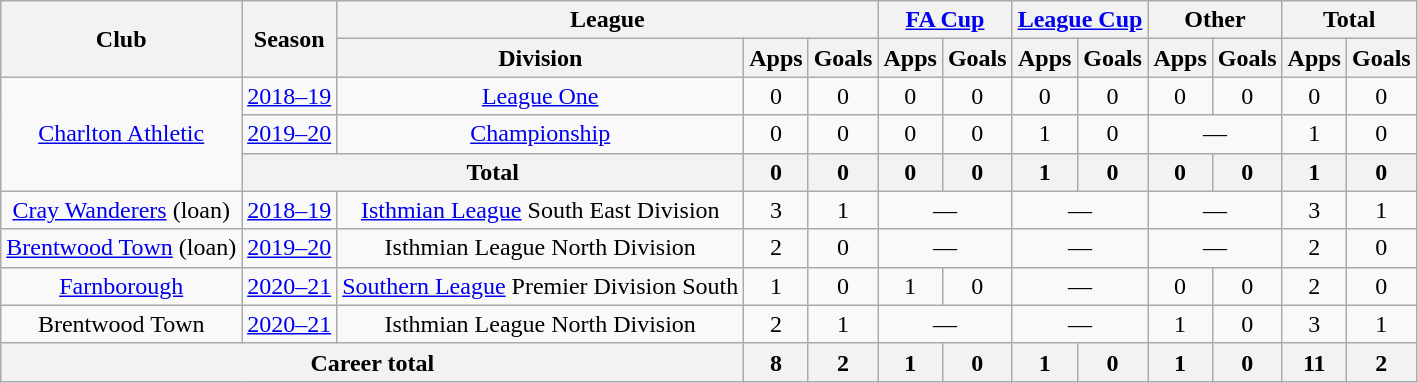<table class="wikitable" style="text-align: center;">
<tr>
<th rowspan="2">Club</th>
<th rowspan="2">Season</th>
<th colspan="3">League</th>
<th colspan="2"><a href='#'>FA Cup</a></th>
<th colspan="2"><a href='#'>League Cup</a></th>
<th colspan="2">Other</th>
<th colspan="2">Total</th>
</tr>
<tr>
<th>Division</th>
<th>Apps</th>
<th>Goals</th>
<th>Apps</th>
<th>Goals</th>
<th>Apps</th>
<th>Goals</th>
<th>Apps</th>
<th>Goals</th>
<th>Apps</th>
<th>Goals</th>
</tr>
<tr>
<td rowspan="3" valign="center"><a href='#'>Charlton Athletic</a></td>
<td><a href='#'>2018–19</a></td>
<td><a href='#'>League One</a></td>
<td>0</td>
<td>0</td>
<td>0</td>
<td>0</td>
<td>0</td>
<td>0</td>
<td>0</td>
<td>0</td>
<td>0</td>
<td>0</td>
</tr>
<tr>
<td><a href='#'>2019–20</a></td>
<td><a href='#'>Championship</a></td>
<td>0</td>
<td>0</td>
<td>0</td>
<td>0</td>
<td>1</td>
<td>0</td>
<td colspan="2">—</td>
<td>1</td>
<td>0</td>
</tr>
<tr>
<th colspan="2">Total</th>
<th>0</th>
<th>0</th>
<th>0</th>
<th>0</th>
<th>1</th>
<th>0</th>
<th>0</th>
<th>0</th>
<th>1</th>
<th>0</th>
</tr>
<tr>
<td rowspan="1" valign="center"><a href='#'>Cray Wanderers</a> (loan)</td>
<td><a href='#'>2018–19</a></td>
<td><a href='#'>Isthmian League</a> South East Division</td>
<td>3</td>
<td>1</td>
<td colspan="2">—</td>
<td colspan="2">—</td>
<td colspan="2">—</td>
<td>3</td>
<td>1</td>
</tr>
<tr>
<td rowspan="1" valign="center"><a href='#'>Brentwood Town</a> (loan)</td>
<td><a href='#'>2019–20</a></td>
<td>Isthmian League North Division</td>
<td>2</td>
<td>0</td>
<td colspan="2">—</td>
<td colspan="2">—</td>
<td colspan="2">—</td>
<td>2</td>
<td>0</td>
</tr>
<tr>
<td rowspan="1" valign="center"><a href='#'>Farnborough</a></td>
<td><a href='#'>2020–21</a></td>
<td><a href='#'>Southern League</a> Premier Division South</td>
<td>1</td>
<td>0</td>
<td>1</td>
<td>0</td>
<td colspan="2">—</td>
<td>0</td>
<td>0</td>
<td>2</td>
<td>0</td>
</tr>
<tr>
<td rowspan="1" valign="center">Brentwood Town</td>
<td><a href='#'>2020–21</a></td>
<td>Isthmian League North Division</td>
<td>2</td>
<td>1</td>
<td colspan="2">—</td>
<td colspan="2">—</td>
<td>1</td>
<td>0</td>
<td>3</td>
<td>1</td>
</tr>
<tr>
<th colspan="3">Career total</th>
<th>8</th>
<th>2</th>
<th>1</th>
<th>0</th>
<th>1</th>
<th>0</th>
<th>1</th>
<th>0</th>
<th>11</th>
<th>2</th>
</tr>
</table>
